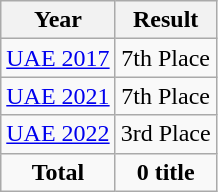<table class="wikitable" style="text-align: center;">
<tr>
<th>Year</th>
<th>Result</th>
</tr>
<tr>
<td style="text-align:left;"> <a href='#'>UAE 2017</a></td>
<td>7th Place</td>
</tr>
<tr>
<td style="text-align:left;"> <a href='#'>UAE 2021</a></td>
<td>7th Place</td>
</tr>
<tr>
<td style="text-align:left;"> <a href='#'>UAE 2022</a></td>
<td>3rd Place</td>
</tr>
<tr>
<td><strong>Total</strong></td>
<td><strong>0 title</strong></td>
</tr>
</table>
